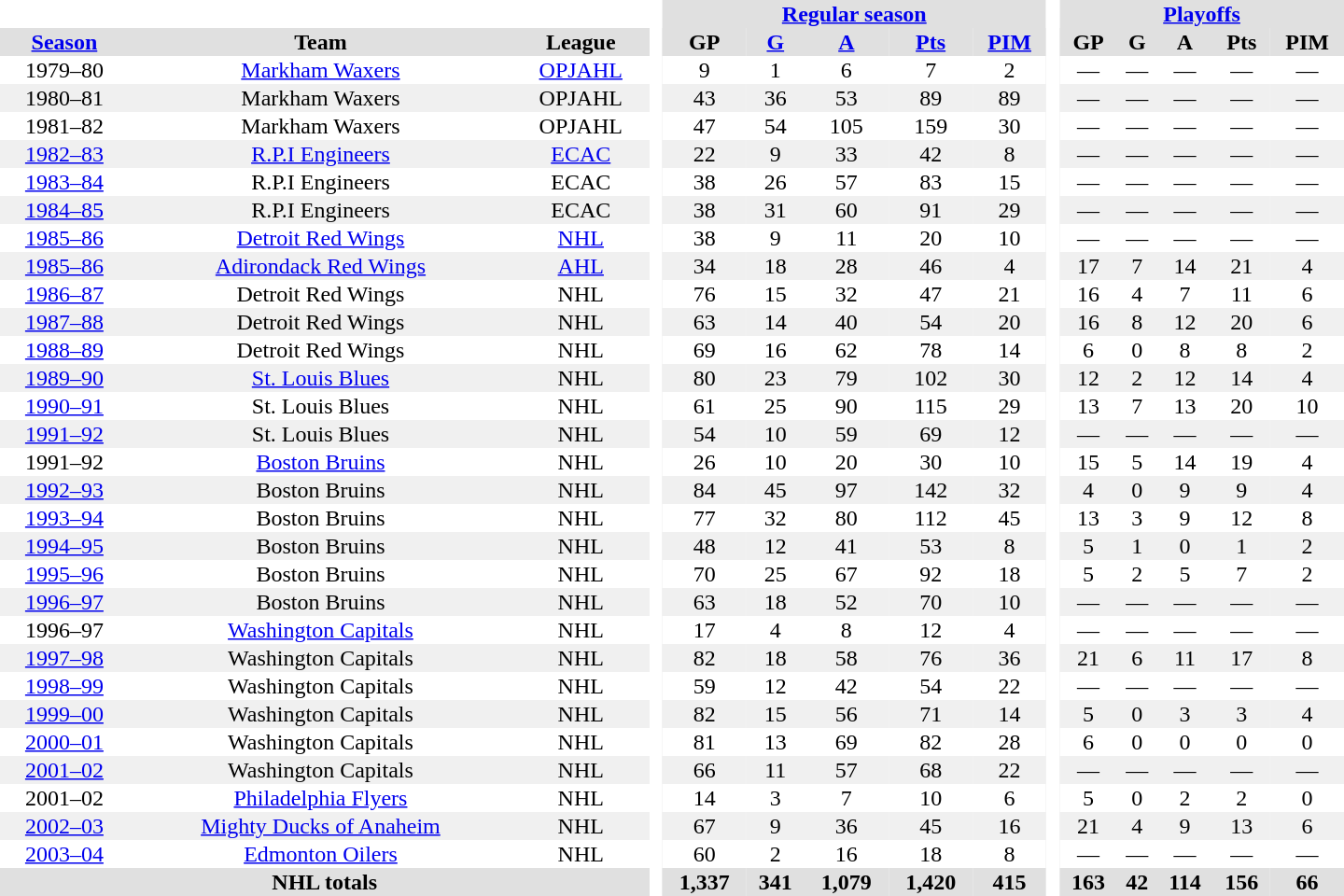<table border="0" cellpadding="1" cellspacing="0" style="text-align:center; width:60em">
<tr bgcolor="#e0e0e0">
<th colspan="3" bgcolor="#ffffff"> </th>
<th rowspan="99" bgcolor="#ffffff"> </th>
<th colspan="5"><a href='#'>Regular season</a></th>
<th rowspan="99" bgcolor="#ffffff"> </th>
<th colspan="5"><a href='#'>Playoffs</a></th>
</tr>
<tr bgcolor="#e0e0e0">
<th><a href='#'>Season</a></th>
<th>Team</th>
<th>League</th>
<th>GP</th>
<th><a href='#'>G</a></th>
<th><a href='#'>A</a></th>
<th><a href='#'>Pts</a></th>
<th><a href='#'>PIM</a></th>
<th>GP</th>
<th>G</th>
<th>A</th>
<th>Pts</th>
<th>PIM</th>
</tr>
<tr>
<td>1979–80</td>
<td><a href='#'>Markham Waxers</a></td>
<td><a href='#'>OPJAHL</a></td>
<td>9</td>
<td>1</td>
<td>6</td>
<td>7</td>
<td>2</td>
<td>—</td>
<td>—</td>
<td>—</td>
<td>—</td>
<td>—</td>
</tr>
<tr bgcolor="#f0f0f0">
<td>1980–81</td>
<td>Markham Waxers</td>
<td>OPJAHL</td>
<td>43</td>
<td>36</td>
<td>53</td>
<td>89</td>
<td>89</td>
<td>—</td>
<td>—</td>
<td>—</td>
<td>—</td>
<td>—</td>
</tr>
<tr>
<td>1981–82</td>
<td>Markham Waxers</td>
<td>OPJAHL</td>
<td>47</td>
<td>54</td>
<td>105</td>
<td>159</td>
<td>30</td>
<td>—</td>
<td>—</td>
<td>—</td>
<td>—</td>
<td>—</td>
</tr>
<tr bgcolor="#f0f0f0">
<td><a href='#'>1982–83</a></td>
<td><a href='#'>R.P.I Engineers</a></td>
<td><a href='#'>ECAC</a></td>
<td>22</td>
<td>9</td>
<td>33</td>
<td>42</td>
<td>8</td>
<td>—</td>
<td>—</td>
<td>—</td>
<td>—</td>
<td>—</td>
</tr>
<tr>
<td><a href='#'>1983–84</a></td>
<td>R.P.I Engineers</td>
<td>ECAC</td>
<td>38</td>
<td>26</td>
<td>57</td>
<td>83</td>
<td>15</td>
<td>—</td>
<td>—</td>
<td>—</td>
<td>—</td>
<td>—</td>
</tr>
<tr bgcolor="#f0f0f0">
<td><a href='#'>1984–85</a></td>
<td>R.P.I Engineers</td>
<td>ECAC</td>
<td>38</td>
<td>31</td>
<td>60</td>
<td>91</td>
<td>29</td>
<td>—</td>
<td>—</td>
<td>—</td>
<td>—</td>
<td>—</td>
</tr>
<tr>
<td><a href='#'>1985–86</a></td>
<td><a href='#'>Detroit Red Wings</a></td>
<td><a href='#'>NHL</a></td>
<td>38</td>
<td>9</td>
<td>11</td>
<td>20</td>
<td>10</td>
<td>—</td>
<td>—</td>
<td>—</td>
<td>—</td>
<td>—</td>
</tr>
<tr bgcolor="#f0f0f0">
<td><a href='#'>1985–86</a></td>
<td><a href='#'>Adirondack Red Wings</a></td>
<td><a href='#'>AHL</a></td>
<td>34</td>
<td>18</td>
<td>28</td>
<td>46</td>
<td>4</td>
<td>17</td>
<td>7</td>
<td>14</td>
<td>21</td>
<td>4</td>
</tr>
<tr>
<td><a href='#'>1986–87</a></td>
<td>Detroit Red Wings</td>
<td>NHL</td>
<td>76</td>
<td>15</td>
<td>32</td>
<td>47</td>
<td>21</td>
<td>16</td>
<td>4</td>
<td>7</td>
<td>11</td>
<td>6</td>
</tr>
<tr bgcolor="#f0f0f0">
<td><a href='#'>1987–88</a></td>
<td>Detroit Red Wings</td>
<td>NHL</td>
<td>63</td>
<td>14</td>
<td>40</td>
<td>54</td>
<td>20</td>
<td>16</td>
<td>8</td>
<td>12</td>
<td>20</td>
<td>6</td>
</tr>
<tr>
<td><a href='#'>1988–89</a></td>
<td>Detroit Red Wings</td>
<td>NHL</td>
<td>69</td>
<td>16</td>
<td>62</td>
<td>78</td>
<td>14</td>
<td>6</td>
<td>0</td>
<td>8</td>
<td>8</td>
<td>2</td>
</tr>
<tr bgcolor="#f0f0f0">
<td><a href='#'>1989–90</a></td>
<td><a href='#'>St. Louis Blues</a></td>
<td>NHL</td>
<td>80</td>
<td>23</td>
<td>79</td>
<td>102</td>
<td>30</td>
<td>12</td>
<td>2</td>
<td>12</td>
<td>14</td>
<td>4</td>
</tr>
<tr>
<td><a href='#'>1990–91</a></td>
<td>St. Louis Blues</td>
<td>NHL</td>
<td>61</td>
<td>25</td>
<td>90</td>
<td>115</td>
<td>29</td>
<td>13</td>
<td>7</td>
<td>13</td>
<td>20</td>
<td>10</td>
</tr>
<tr bgcolor="#f0f0f0">
<td><a href='#'>1991–92</a></td>
<td>St. Louis Blues</td>
<td>NHL</td>
<td>54</td>
<td>10</td>
<td>59</td>
<td>69</td>
<td>12</td>
<td>—</td>
<td>—</td>
<td>—</td>
<td>—</td>
<td>—</td>
</tr>
<tr>
<td>1991–92</td>
<td><a href='#'>Boston Bruins</a></td>
<td>NHL</td>
<td>26</td>
<td>10</td>
<td>20</td>
<td>30</td>
<td>10</td>
<td>15</td>
<td>5</td>
<td>14</td>
<td>19</td>
<td>4</td>
</tr>
<tr bgcolor="#f0f0f0">
<td><a href='#'>1992–93</a></td>
<td>Boston Bruins</td>
<td>NHL</td>
<td>84</td>
<td>45</td>
<td>97</td>
<td>142</td>
<td>32</td>
<td>4</td>
<td>0</td>
<td>9</td>
<td>9</td>
<td>4</td>
</tr>
<tr>
<td><a href='#'>1993–94</a></td>
<td>Boston Bruins</td>
<td>NHL</td>
<td>77</td>
<td>32</td>
<td>80</td>
<td>112</td>
<td>45</td>
<td>13</td>
<td>3</td>
<td>9</td>
<td>12</td>
<td>8</td>
</tr>
<tr bgcolor="#f0f0f0">
<td><a href='#'>1994–95</a></td>
<td>Boston Bruins</td>
<td>NHL</td>
<td>48</td>
<td>12</td>
<td>41</td>
<td>53</td>
<td>8</td>
<td>5</td>
<td>1</td>
<td>0</td>
<td>1</td>
<td>2</td>
</tr>
<tr>
<td><a href='#'>1995–96</a></td>
<td>Boston Bruins</td>
<td>NHL</td>
<td>70</td>
<td>25</td>
<td>67</td>
<td>92</td>
<td>18</td>
<td>5</td>
<td>2</td>
<td>5</td>
<td>7</td>
<td>2</td>
</tr>
<tr bgcolor="#f0f0f0">
<td><a href='#'>1996–97</a></td>
<td>Boston Bruins</td>
<td>NHL</td>
<td>63</td>
<td>18</td>
<td>52</td>
<td>70</td>
<td>10</td>
<td>—</td>
<td>—</td>
<td>—</td>
<td>—</td>
<td>—</td>
</tr>
<tr>
<td>1996–97</td>
<td><a href='#'>Washington Capitals</a></td>
<td>NHL</td>
<td>17</td>
<td>4</td>
<td>8</td>
<td>12</td>
<td>4</td>
<td>—</td>
<td>—</td>
<td>—</td>
<td>—</td>
<td>—</td>
</tr>
<tr bgcolor="#f0f0f0">
<td><a href='#'>1997–98</a></td>
<td>Washington Capitals</td>
<td>NHL</td>
<td>82</td>
<td>18</td>
<td>58</td>
<td>76</td>
<td>36</td>
<td>21</td>
<td>6</td>
<td>11</td>
<td>17</td>
<td>8</td>
</tr>
<tr>
<td><a href='#'>1998–99</a></td>
<td>Washington Capitals</td>
<td>NHL</td>
<td>59</td>
<td>12</td>
<td>42</td>
<td>54</td>
<td>22</td>
<td>—</td>
<td>—</td>
<td>—</td>
<td>—</td>
<td>—</td>
</tr>
<tr bgcolor="#f0f0f0">
<td><a href='#'>1999–00</a></td>
<td>Washington Capitals</td>
<td>NHL</td>
<td>82</td>
<td>15</td>
<td>56</td>
<td>71</td>
<td>14</td>
<td>5</td>
<td>0</td>
<td>3</td>
<td>3</td>
<td>4</td>
</tr>
<tr>
<td><a href='#'>2000–01</a></td>
<td>Washington Capitals</td>
<td>NHL</td>
<td>81</td>
<td>13</td>
<td>69</td>
<td>82</td>
<td>28</td>
<td>6</td>
<td>0</td>
<td>0</td>
<td>0</td>
<td>0</td>
</tr>
<tr bgcolor="#f0f0f0">
<td><a href='#'>2001–02</a></td>
<td>Washington Capitals</td>
<td>NHL</td>
<td>66</td>
<td>11</td>
<td>57</td>
<td>68</td>
<td>22</td>
<td>—</td>
<td>—</td>
<td>—</td>
<td>—</td>
<td>—</td>
</tr>
<tr>
<td>2001–02</td>
<td><a href='#'>Philadelphia Flyers</a></td>
<td>NHL</td>
<td>14</td>
<td>3</td>
<td>7</td>
<td>10</td>
<td>6</td>
<td>5</td>
<td>0</td>
<td>2</td>
<td>2</td>
<td>0</td>
</tr>
<tr bgcolor="#f0f0f0">
<td><a href='#'>2002–03</a></td>
<td><a href='#'>Mighty Ducks of Anaheim</a></td>
<td>NHL</td>
<td>67</td>
<td>9</td>
<td>36</td>
<td>45</td>
<td>16</td>
<td>21</td>
<td>4</td>
<td>9</td>
<td>13</td>
<td>6</td>
</tr>
<tr>
<td><a href='#'>2003–04</a></td>
<td><a href='#'>Edmonton Oilers</a></td>
<td>NHL</td>
<td>60</td>
<td>2</td>
<td>16</td>
<td>18</td>
<td>8</td>
<td>—</td>
<td>—</td>
<td>—</td>
<td>—</td>
<td>—</td>
</tr>
<tr bgcolor="#e0e0e0">
<th colspan="3">NHL totals</th>
<th>1,337</th>
<th>341</th>
<th>1,079</th>
<th>1,420</th>
<th>415</th>
<th>163</th>
<th>42</th>
<th>114</th>
<th>156</th>
<th>66</th>
</tr>
</table>
